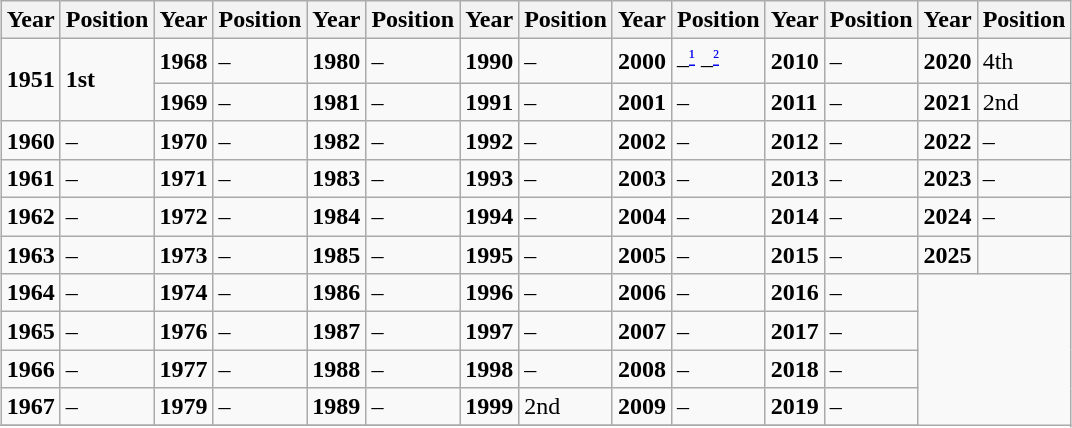<table class="wikitable" style="margin:1em auto;">
<tr>
<th>Year</th>
<th>Position</th>
<th>Year</th>
<th>Position</th>
<th>Year</th>
<th>Position</th>
<th>Year</th>
<th>Position</th>
<th>Year</th>
<th>Position</th>
<th>Year</th>
<th>Position</th>
<th>Year</th>
<th>Position</th>
</tr>
<tr>
<td rowspan="2"><strong>1951</strong></td>
<td rowspan="2"><strong>1st</strong></td>
<td><strong>1968</strong></td>
<td>–</td>
<td><strong>1980</strong></td>
<td>–</td>
<td><strong>1990</strong></td>
<td>–</td>
<td><strong>2000</strong></td>
<td>–<sup><a href='#'>¹</a></sup> –<sup><a href='#'>²</a></sup></td>
<td><strong>2010</strong></td>
<td>–</td>
<td><strong>2020</strong></td>
<td>4th</td>
</tr>
<tr>
<td><strong>1969</strong></td>
<td>–</td>
<td><strong>1981</strong></td>
<td>–</td>
<td><strong>1991</strong></td>
<td>–</td>
<td><strong>2001</strong></td>
<td>–</td>
<td><strong>2011</strong></td>
<td>–</td>
<td><strong>2021</strong></td>
<td>2nd</td>
</tr>
<tr>
<td><strong>1960</strong></td>
<td>–</td>
<td><strong>1970</strong></td>
<td>–</td>
<td><strong>1982</strong></td>
<td>–</td>
<td><strong>1992</strong></td>
<td>–</td>
<td><strong>2002</strong></td>
<td>–</td>
<td><strong>2012</strong></td>
<td>–</td>
<td><strong>2022</strong></td>
<td>–</td>
</tr>
<tr>
<td><strong>1961</strong></td>
<td>–</td>
<td><strong>1971</strong></td>
<td>–</td>
<td><strong>1983</strong></td>
<td>–</td>
<td><strong>1993</strong></td>
<td>–</td>
<td><strong>2003</strong></td>
<td>–</td>
<td><strong>2013</strong></td>
<td>–</td>
<td><strong>2023</strong></td>
<td>–</td>
</tr>
<tr>
<td><strong>1962</strong></td>
<td>–</td>
<td><strong>1972</strong></td>
<td>–</td>
<td><strong>1984</strong></td>
<td>–</td>
<td><strong>1994</strong></td>
<td>–</td>
<td><strong>2004</strong></td>
<td>–</td>
<td><strong>2014</strong></td>
<td>–</td>
<td><strong>2024</strong></td>
<td>–</td>
</tr>
<tr>
<td><strong>1963</strong></td>
<td>–</td>
<td><strong>1973</strong></td>
<td>–</td>
<td><strong>1985</strong></td>
<td>–</td>
<td><strong>1995</strong></td>
<td>–</td>
<td><strong>2005</strong></td>
<td>–</td>
<td><strong>2015</strong></td>
<td>–</td>
<td><strong>2025</strong></td>
<td></td>
</tr>
<tr>
<td><strong>1964</strong></td>
<td>–</td>
<td><strong>1974</strong></td>
<td>–</td>
<td><strong>1986</strong></td>
<td>–</td>
<td><strong>1996</strong></td>
<td>–</td>
<td><strong>2006</strong></td>
<td>–</td>
<td><strong>2016</strong></td>
<td>–</td>
</tr>
<tr>
<td><strong>1965</strong></td>
<td>–</td>
<td><strong>1976</strong></td>
<td>–</td>
<td><strong>1987</strong></td>
<td>–</td>
<td><strong>1997</strong></td>
<td>–</td>
<td><strong>2007</strong></td>
<td>–</td>
<td><strong>2017</strong></td>
<td>–</td>
</tr>
<tr>
<td><strong>1966</strong></td>
<td>–</td>
<td><strong>1977</strong></td>
<td>–</td>
<td><strong>1988</strong></td>
<td>–</td>
<td><strong>1998</strong></td>
<td>–</td>
<td><strong>2008</strong></td>
<td>–</td>
<td><strong>2018</strong></td>
<td>–</td>
</tr>
<tr>
<td><strong>1967</strong></td>
<td>–</td>
<td><strong>1979</strong></td>
<td>–</td>
<td><strong>1989</strong></td>
<td>–</td>
<td><strong>1999</strong></td>
<td>2nd</td>
<td><strong>2009</strong></td>
<td>–</td>
<td><strong>2019</strong></td>
<td>–</td>
</tr>
<tr>
</tr>
</table>
